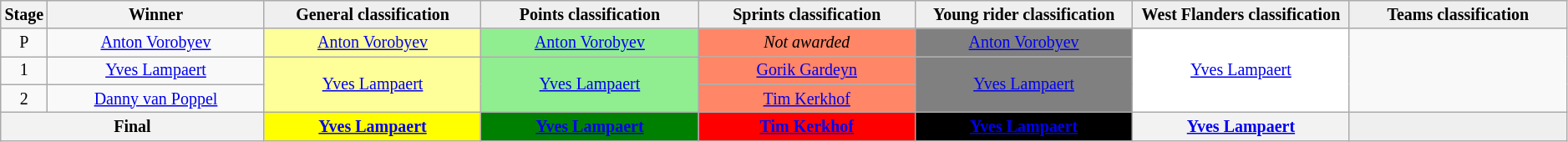<table class="wikitable" style="text-align: center; font-size:smaller;">
<tr style="background:#efefef;">
<th style="width:2%;">Stage</th>
<th style="width:14%;">Winner</th>
<th style="background:#efefef; width:14%;">General classification<br></th>
<th style="background:#efefef; width:14%;">Points classification<br></th>
<th style="background:#efefef; width:14%;">Sprints classification<br></th>
<th style="background:#efefef; width:14%;">Young rider classification<br></th>
<th style="background:#efefef; width:14%;">West Flanders classification<br></th>
<th style="background:#efefef; width:14%;">Teams classification</th>
</tr>
<tr>
<td>P</td>
<td><a href='#'>Anton Vorobyev</a></td>
<td style="background:#FFFF99;"><a href='#'>Anton Vorobyev</a></td>
<td style="background:lightgreen;"><a href='#'>Anton Vorobyev</a></td>
<td style="background:#FF8666;"><em>Not awarded</em></td>
<td style="background:grey;"><a href='#'>Anton Vorobyev</a></td>
<td style="background:white;" rowspan="3"><a href='#'>Yves Lampaert</a></td>
<td rowspan="3"></td>
</tr>
<tr>
<td>1</td>
<td><a href='#'>Yves Lampaert</a></td>
<td style="background:#FFFF99;" rowspan="2"><a href='#'>Yves Lampaert</a></td>
<td style="background:lightgreen;" rowspan="2"><a href='#'>Yves Lampaert</a></td>
<td style="background:#FF8666;"><a href='#'>Gorik Gardeyn</a></td>
<td style="background:grey;" rowspan="2"><a href='#'>Yves Lampaert</a></td>
</tr>
<tr>
<td>2</td>
<td><a href='#'>Danny van Poppel</a></td>
<td style="background:#FF8666;"><a href='#'>Tim Kerkhof</a></td>
</tr>
<tr>
<th colspan=2>Final</th>
<th style="background:yellow;"><a href='#'>Yves Lampaert</a></th>
<th style="background:green;"><a href='#'>Yves Lampaert</a></th>
<th style="background:red;"><a href='#'>Tim Kerkhof</a></th>
<th style="background:black;"><a href='#'>Yves Lampaert</a></th>
<th style="background:FF8666;"><a href='#'>Yves Lampaert</a></th>
<th style="background:#EFEFEF;"></th>
</tr>
</table>
